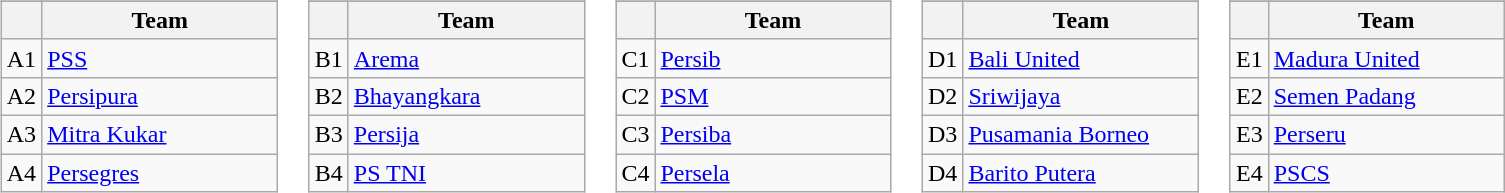<table>
<tr valign=top>
<td><br><table class="wikitable">
<tr>
</tr>
<tr>
<th></th>
<th width=150>Team</th>
</tr>
<tr>
<td align=center>A1</td>
<td><a href='#'>PSS</a> </td>
</tr>
<tr>
<td align=center>A2</td>
<td><a href='#'>Persipura</a></td>
</tr>
<tr>
<td align=center>A3</td>
<td><a href='#'>Mitra Kukar</a></td>
</tr>
<tr>
<td align=center>A4</td>
<td><a href='#'>Persegres</a></td>
</tr>
</table>
</td>
<td><br><table class="wikitable">
<tr>
</tr>
<tr>
<th></th>
<th width=150>Team</th>
</tr>
<tr>
<td align=center>B1</td>
<td><a href='#'>Arema</a> </td>
</tr>
<tr>
<td align=center>B2</td>
<td><a href='#'>Bhayangkara</a></td>
</tr>
<tr>
<td align=center>B3</td>
<td><a href='#'>Persija</a></td>
</tr>
<tr>
<td align=center>B4</td>
<td><a href='#'>PS TNI</a></td>
</tr>
</table>
</td>
<td><br><table class="wikitable">
<tr>
</tr>
<tr>
<th></th>
<th width=150>Team</th>
</tr>
<tr>
<td align=center>C1</td>
<td><a href='#'>Persib</a> </td>
</tr>
<tr>
<td align=center>C2</td>
<td><a href='#'>PSM</a></td>
</tr>
<tr>
<td align=center>C3</td>
<td><a href='#'>Persiba</a></td>
</tr>
<tr>
<td align=center>C4</td>
<td><a href='#'>Persela</a></td>
</tr>
</table>
</td>
<td><br><table class="wikitable">
<tr>
</tr>
<tr>
<th></th>
<th width=150>Team</th>
</tr>
<tr>
<td align=center>D1</td>
<td><a href='#'>Bali United</a> </td>
</tr>
<tr>
<td align=center>D2</td>
<td><a href='#'>Sriwijaya</a></td>
</tr>
<tr>
<td align=center>D3</td>
<td><a href='#'>Pusamania Borneo</a></td>
</tr>
<tr>
<td align=center>D4</td>
<td><a href='#'>Barito Putera</a></td>
</tr>
</table>
</td>
<td><br><table class="wikitable">
<tr>
</tr>
<tr>
<th></th>
<th width=150>Team</th>
</tr>
<tr>
<td align=center>E1</td>
<td><a href='#'>Madura United</a> </td>
</tr>
<tr>
<td align=center>E2</td>
<td><a href='#'>Semen Padang</a></td>
</tr>
<tr>
<td align=center>E3</td>
<td><a href='#'>Perseru</a></td>
</tr>
<tr>
<td align=center>E4</td>
<td><a href='#'>PSCS</a></td>
</tr>
</table>
</td>
</tr>
</table>
